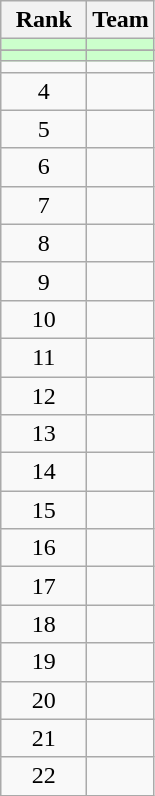<table class="wikitable" style="text-align: center">
<tr>
<th width=50>Rank</th>
<th>Team</th>
</tr>
<tr bgcolor=ccffcc>
<td></td>
<td align=left></td>
</tr>
<tr>
</tr>
<tr bgcolor=ccffcc>
<td></td>
<td align=left></td>
</tr>
<tr>
<td></td>
<td align=left></td>
</tr>
<tr>
<td>4</td>
<td align=left></td>
</tr>
<tr>
<td>5</td>
<td align=left></td>
</tr>
<tr>
<td>6</td>
<td align=left></td>
</tr>
<tr>
<td>7</td>
<td align=left></td>
</tr>
<tr>
<td>8</td>
<td align=left></td>
</tr>
<tr>
<td>9</td>
<td align=left></td>
</tr>
<tr>
<td>10</td>
<td align=left></td>
</tr>
<tr>
<td>11</td>
<td align=left></td>
</tr>
<tr>
<td>12</td>
<td align=left></td>
</tr>
<tr>
<td>13</td>
<td align=left></td>
</tr>
<tr>
<td>14</td>
<td align=left></td>
</tr>
<tr>
<td>15</td>
<td align=left></td>
</tr>
<tr>
<td>16</td>
<td align=left></td>
</tr>
<tr>
<td>17</td>
<td align=left></td>
</tr>
<tr>
<td>18</td>
<td align=left></td>
</tr>
<tr>
<td>19</td>
<td align=left></td>
</tr>
<tr>
<td>20</td>
<td align=left></td>
</tr>
<tr>
<td>21</td>
<td align=left></td>
</tr>
<tr>
<td>22</td>
<td align=left></td>
</tr>
</table>
